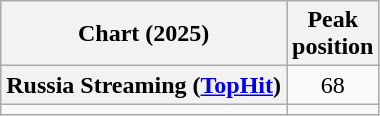<table class="wikitable plainrowheaders" style="text-align:center">
<tr>
<th scope="col">Chart (2025)</th>
<th scope="col">Peak<br>position</th>
</tr>
<tr>
<th scope="row">Russia Streaming (<a href='#'>TopHit</a>)</th>
<td>68</td>
</tr>
<tr>
<td></td>
</tr>
</table>
